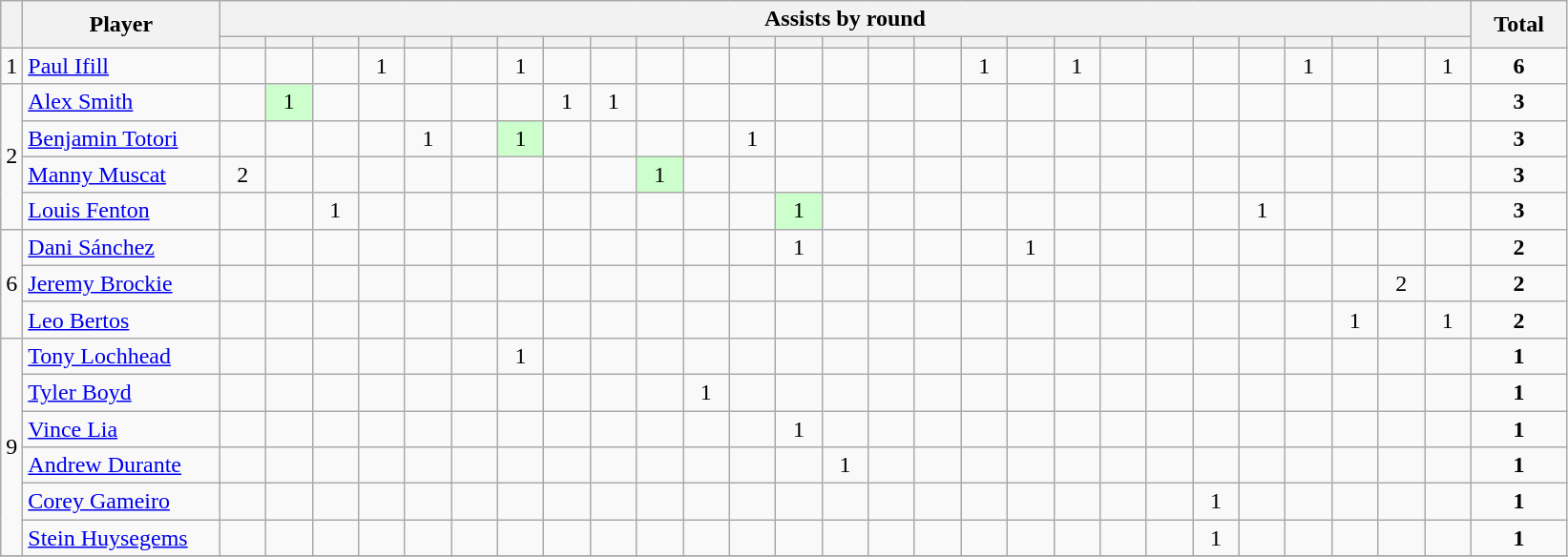<table class="wikitable" style="text-align:center">
<tr>
<th rowspan=2></th>
<th rowspan=2 width=130>Player</th>
<th colspan=27>Assists by round</th>
<th rowspan=2 colspan=2 width=60>Total</th>
</tr>
<tr>
<th width=25></th>
<th width=25></th>
<th width=25></th>
<th width=25></th>
<th width=25></th>
<th width=25></th>
<th width=25></th>
<th width=25></th>
<th width=25></th>
<th width=25></th>
<th width=25></th>
<th width=25></th>
<th width=25></th>
<th width=25></th>
<th width=25></th>
<th width=25></th>
<th width=25></th>
<th width=25></th>
<th width=25></th>
<th width=25></th>
<th width=25></th>
<th width=25></th>
<th width=25></th>
<th width=25></th>
<th width=25></th>
<th width=25></th>
<th width=25></th>
</tr>
<tr>
<td>1</td>
<td align=left height=17> <a href='#'>Paul Ifill</a></td>
<td></td>
<td></td>
<td></td>
<td>1</td>
<td></td>
<td></td>
<td>1</td>
<td></td>
<td></td>
<td></td>
<td></td>
<td></td>
<td></td>
<td></td>
<td></td>
<td></td>
<td>1</td>
<td></td>
<td>1</td>
<td></td>
<td></td>
<td></td>
<td></td>
<td>1</td>
<td></td>
<td></td>
<td>1</td>
<td><strong>6</strong></td>
</tr>
<tr>
<td rowspan=4>2</td>
<td align=left height=17> <a href='#'>Alex Smith</a></td>
<td></td>
<td bgcolor=#CCFFCC>1</td>
<td></td>
<td></td>
<td></td>
<td></td>
<td></td>
<td>1</td>
<td>1</td>
<td></td>
<td></td>
<td></td>
<td></td>
<td></td>
<td></td>
<td></td>
<td></td>
<td></td>
<td></td>
<td></td>
<td></td>
<td></td>
<td></td>
<td></td>
<td></td>
<td></td>
<td></td>
<td><strong>3</strong></td>
</tr>
<tr>
<td align=left height=17> <a href='#'>Benjamin Totori</a></td>
<td></td>
<td></td>
<td></td>
<td></td>
<td>1</td>
<td></td>
<td bgcolor=#CCFFCC>1</td>
<td></td>
<td></td>
<td></td>
<td></td>
<td>1</td>
<td></td>
<td></td>
<td></td>
<td></td>
<td></td>
<td></td>
<td></td>
<td></td>
<td></td>
<td></td>
<td></td>
<td></td>
<td></td>
<td></td>
<td></td>
<td><strong>3</strong></td>
</tr>
<tr>
<td align=left height=17> <a href='#'>Manny Muscat</a></td>
<td>2</td>
<td></td>
<td></td>
<td></td>
<td></td>
<td></td>
<td></td>
<td></td>
<td></td>
<td bgcolor=#CCFFCC>1</td>
<td></td>
<td></td>
<td></td>
<td></td>
<td></td>
<td></td>
<td></td>
<td></td>
<td></td>
<td></td>
<td></td>
<td></td>
<td></td>
<td></td>
<td></td>
<td></td>
<td></td>
<td><strong>3</strong></td>
</tr>
<tr>
<td align=left height=17> <a href='#'>Louis Fenton</a></td>
<td></td>
<td></td>
<td>1</td>
<td></td>
<td></td>
<td></td>
<td></td>
<td></td>
<td></td>
<td></td>
<td></td>
<td></td>
<td bgcolor=#CCFFCC>1</td>
<td></td>
<td></td>
<td></td>
<td></td>
<td></td>
<td></td>
<td></td>
<td></td>
<td></td>
<td>1</td>
<td></td>
<td></td>
<td></td>
<td></td>
<td><strong>3</strong></td>
</tr>
<tr>
<td rowspan=3>6</td>
<td align=left height=17> <a href='#'>Dani Sánchez</a></td>
<td></td>
<td></td>
<td></td>
<td></td>
<td></td>
<td></td>
<td></td>
<td></td>
<td></td>
<td></td>
<td></td>
<td></td>
<td>1</td>
<td></td>
<td></td>
<td></td>
<td></td>
<td>1</td>
<td></td>
<td></td>
<td></td>
<td></td>
<td></td>
<td></td>
<td></td>
<td></td>
<td></td>
<td><strong>2</strong></td>
</tr>
<tr>
<td align=left height=17> <a href='#'>Jeremy Brockie</a></td>
<td></td>
<td></td>
<td></td>
<td></td>
<td></td>
<td></td>
<td></td>
<td></td>
<td></td>
<td></td>
<td></td>
<td></td>
<td></td>
<td></td>
<td></td>
<td></td>
<td></td>
<td></td>
<td></td>
<td></td>
<td></td>
<td></td>
<td></td>
<td></td>
<td></td>
<td>2</td>
<td></td>
<td><strong>2</strong></td>
</tr>
<tr>
<td align=left height=17> <a href='#'>Leo Bertos</a></td>
<td></td>
<td></td>
<td></td>
<td></td>
<td></td>
<td></td>
<td></td>
<td></td>
<td></td>
<td></td>
<td></td>
<td></td>
<td></td>
<td></td>
<td></td>
<td></td>
<td></td>
<td></td>
<td></td>
<td></td>
<td></td>
<td></td>
<td></td>
<td></td>
<td>1</td>
<td></td>
<td>1</td>
<td><strong>2</strong></td>
</tr>
<tr>
<td rowspan=6>9</td>
<td align=left height=17> <a href='#'>Tony Lochhead</a></td>
<td></td>
<td></td>
<td></td>
<td></td>
<td></td>
<td></td>
<td>1</td>
<td></td>
<td></td>
<td></td>
<td></td>
<td></td>
<td></td>
<td></td>
<td></td>
<td></td>
<td></td>
<td></td>
<td></td>
<td></td>
<td></td>
<td></td>
<td></td>
<td></td>
<td></td>
<td></td>
<td></td>
<td><strong>1</strong></td>
</tr>
<tr>
<td align=left height=17> <a href='#'>Tyler Boyd</a></td>
<td></td>
<td></td>
<td></td>
<td></td>
<td></td>
<td></td>
<td></td>
<td></td>
<td></td>
<td></td>
<td>1</td>
<td></td>
<td></td>
<td></td>
<td></td>
<td></td>
<td></td>
<td></td>
<td></td>
<td></td>
<td></td>
<td></td>
<td></td>
<td></td>
<td></td>
<td></td>
<td></td>
<td><strong>1</strong></td>
</tr>
<tr>
<td align=left height=17> <a href='#'>Vince Lia</a></td>
<td></td>
<td></td>
<td></td>
<td></td>
<td></td>
<td></td>
<td></td>
<td></td>
<td></td>
<td></td>
<td></td>
<td></td>
<td>1</td>
<td></td>
<td></td>
<td></td>
<td></td>
<td></td>
<td></td>
<td></td>
<td></td>
<td></td>
<td></td>
<td></td>
<td></td>
<td></td>
<td></td>
<td><strong>1</strong></td>
</tr>
<tr>
<td align=left height=17> <a href='#'>Andrew Durante</a></td>
<td></td>
<td></td>
<td></td>
<td></td>
<td></td>
<td></td>
<td></td>
<td></td>
<td></td>
<td></td>
<td></td>
<td></td>
<td></td>
<td>1</td>
<td></td>
<td></td>
<td></td>
<td></td>
<td></td>
<td></td>
<td></td>
<td></td>
<td></td>
<td></td>
<td></td>
<td></td>
<td></td>
<td><strong>1</strong></td>
</tr>
<tr>
<td align=left height=17> <a href='#'>Corey Gameiro</a></td>
<td></td>
<td></td>
<td></td>
<td></td>
<td></td>
<td></td>
<td></td>
<td></td>
<td></td>
<td></td>
<td></td>
<td></td>
<td></td>
<td></td>
<td></td>
<td></td>
<td></td>
<td></td>
<td></td>
<td></td>
<td></td>
<td>1</td>
<td></td>
<td></td>
<td></td>
<td></td>
<td></td>
<td><strong>1</strong></td>
</tr>
<tr>
<td align=left height=17> <a href='#'>Stein Huysegems</a></td>
<td></td>
<td></td>
<td></td>
<td></td>
<td></td>
<td></td>
<td></td>
<td></td>
<td></td>
<td></td>
<td></td>
<td></td>
<td></td>
<td></td>
<td></td>
<td></td>
<td></td>
<td></td>
<td></td>
<td></td>
<td></td>
<td>1</td>
<td></td>
<td></td>
<td></td>
<td></td>
<td></td>
<td><strong>1</strong></td>
</tr>
<tr>
</tr>
</table>
